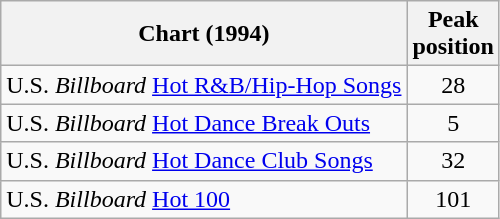<table class="wikitable sortable">
<tr>
<th>Chart (1994)</th>
<th>Peak<br>position</th>
</tr>
<tr>
<td>U.S. <em>Billboard</em> <a href='#'>Hot R&B/Hip-Hop Songs</a></td>
<td style="text-align:center;">28</td>
</tr>
<tr>
<td>U.S. <em>Billboard</em> <a href='#'>Hot Dance Break Outs</a></td>
<td style="text-align:center;">5</td>
</tr>
<tr>
<td>U.S. <em>Billboard</em> <a href='#'>Hot Dance Club Songs</a></td>
<td style="text-align:center;">32</td>
</tr>
<tr>
<td>U.S. <em>Billboard</em> <a href='#'>Hot 100</a></td>
<td style="text-align:center;">101</td>
</tr>
</table>
